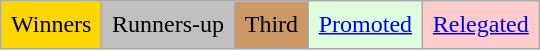<table class="wikitable">
<tr>
<td style="background-color:gold;padding:0.4em">Winners</td>
<td style="background-color:silver;padding:0.4em">Runners-up</td>
<td style="background-color:#cc9966;padding:0.4em">Third</td>
<td style="background-color:#DFD;padding:0.4em"><a href='#'>Promoted</a></td>
<td style="background-color:#FCC;padding:0.4em"><a href='#'>Relegated</a></td>
</tr>
</table>
